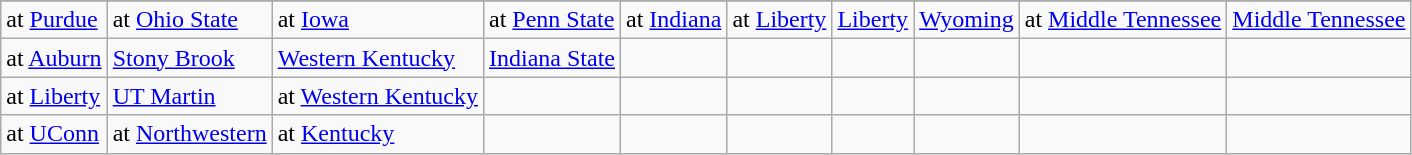<table class="wikitable">
<tr>
</tr>
<tr>
<td>at <a href='#'>Purdue</a></td>
<td>at <a href='#'>Ohio State</a></td>
<td>at <a href='#'>Iowa</a></td>
<td>at <a href='#'>Penn State</a></td>
<td>at <a href='#'>Indiana</a></td>
<td>at <a href='#'>Liberty</a></td>
<td><a href='#'>Liberty</a></td>
<td><a href='#'>Wyoming</a></td>
<td>at <a href='#'>Middle Tennessee</a></td>
<td><a href='#'>Middle Tennessee</a></td>
</tr>
<tr>
<td>at <a href='#'>Auburn</a></td>
<td><a href='#'>Stony Brook</a></td>
<td><a href='#'>Western Kentucky</a></td>
<td><a href='#'>Indiana State</a></td>
<td></td>
<td></td>
<td></td>
<td></td>
<td></td>
<td></td>
</tr>
<tr>
<td>at <a href='#'>Liberty</a></td>
<td><a href='#'>UT Martin</a></td>
<td>at <a href='#'>Western Kentucky</a></td>
<td></td>
<td></td>
<td></td>
<td></td>
<td></td>
<td></td>
</tr>
<tr>
<td>at <a href='#'>UConn</a></td>
<td>at <a href='#'>Northwestern</a></td>
<td>at <a href='#'>Kentucky</a></td>
<td></td>
<td></td>
<td></td>
<td></td>
<td></td>
<td></td>
<td></td>
</tr>
</table>
